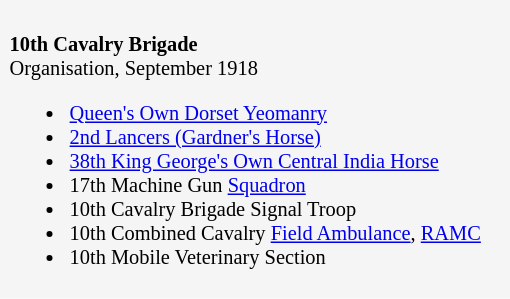<table class="toccolours" style="float: right; margin-left: 1em; margin-right: 1em; font-size: 85%; background:whitesmoke; color:black; width:25em; max-width: 50%;" cellspacing="5">
<tr>
<td style="text-align: left;"><br><strong>10th Cavalry Brigade</strong><br>Organisation, September 1918<ul><li><a href='#'>Queen's Own Dorset Yeomanry</a></li><li><a href='#'>2nd Lancers (Gardner's Horse)</a></li><li><a href='#'>38th King George's Own Central India Horse</a></li><li>17th Machine Gun <a href='#'>Squadron</a></li><li>10th Cavalry Brigade Signal Troop</li><li>10th Combined Cavalry <a href='#'>Field Ambulance</a>, <a href='#'>RAMC</a></li><li>10th Mobile Veterinary Section</li></ul></td>
</tr>
</table>
